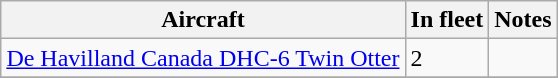<table class="wikitable" style="margin: 1em auto;">
<tr>
<th>Aircraft</th>
<th>In fleet</th>
<th>Notes</th>
</tr>
<tr>
<td><a href='#'>De Havilland Canada DHC-6 Twin Otter</a></td>
<td>2</td>
<td></td>
</tr>
<tr>
</tr>
</table>
